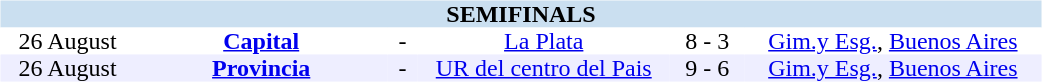<table table width=700>
<tr>
<td width=700 valign="top"><br><table border=0 cellspacing=0 cellpadding=0 style="font-size: 100%; border-collapse: collapse;" width=100%>
<tr bgcolor="#CADFF0">
<td style="font-size:100%"; align="center" colspan="6"><strong>SEMIFINALS</strong></td>
</tr>
<tr align=center bgcolor=#FFFFFF>
<td width=90>26 August</td>
<td width=170><strong><a href='#'>Capital</a></strong></td>
<td width=20>-</td>
<td width=170><a href='#'>La Plata</a></td>
<td width=50>8 - 3</td>
<td width=200><a href='#'>Gim.y Esg.</a>, <a href='#'>Buenos Aires</a></td>
</tr>
<tr align=center bgcolor=#EEEEFF>
<td width=90>26 August</td>
<td width=170><strong><a href='#'>Provincia</a></strong></td>
<td width=20>-</td>
<td width=170><a href='#'>UR del centro del Pais</a></td>
<td width=50>9 - 6</td>
<td width=200><a href='#'>Gim.y Esg.</a>, <a href='#'>Buenos Aires</a></td>
</tr>
</table>
</td>
</tr>
</table>
